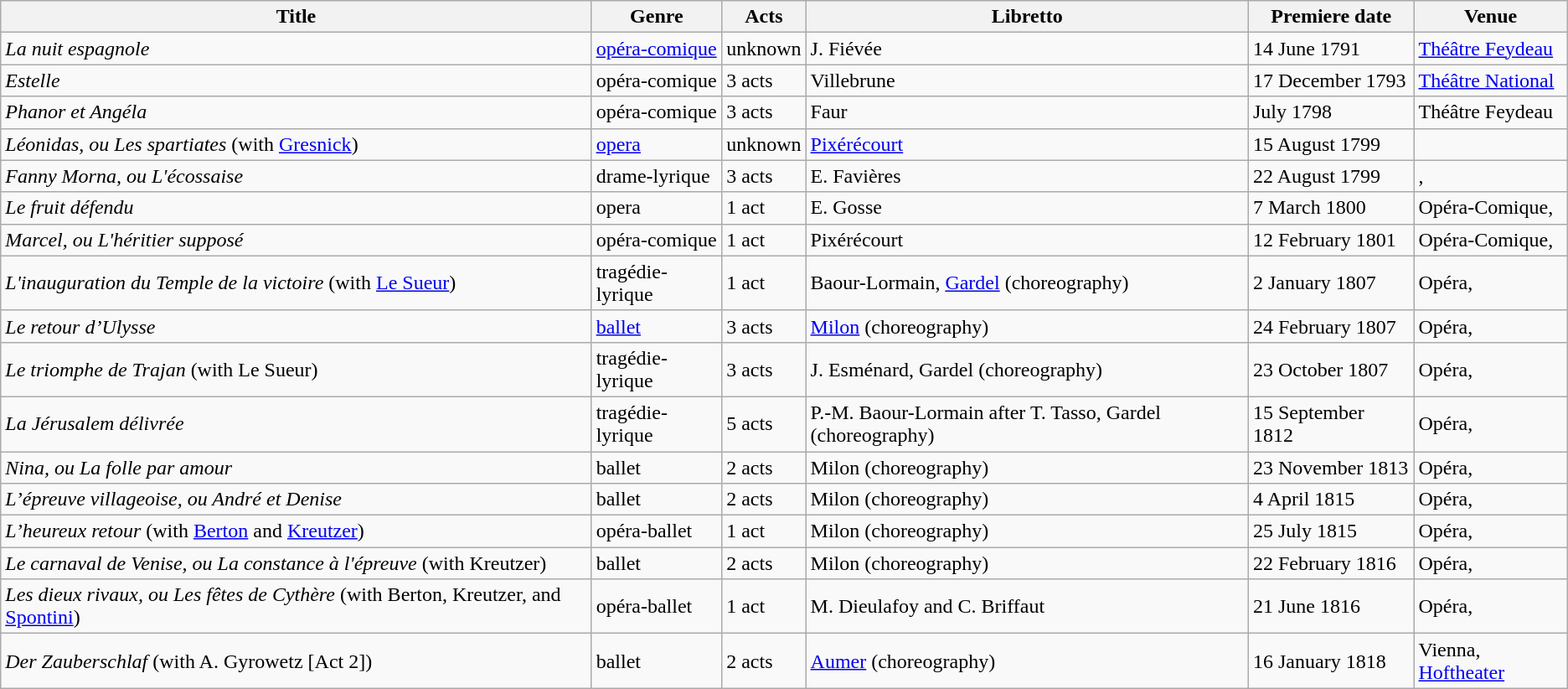<table class="wikitable sortable">
<tr>
<th>Title</th>
<th>Genre</th>
<th>Acts</th>
<th>Libretto</th>
<th>Premiere date</th>
<th>Venue</th>
</tr>
<tr>
<td><em>La nuit espagnole</em></td>
<td><a href='#'>opéra-comique</a></td>
<td>unknown</td>
<td> J. Fiévée</td>
<td> 14 June 1791</td>
<td> <a href='#'>Théâtre Feydeau</a></td>
</tr>
<tr>
<td><em>Estelle</em></td>
<td>opéra-comique</td>
<td>3 acts</td>
<td>Villebrune</td>
<td> 17 December 1793</td>
<td> <a href='#'>Théâtre National</a></td>
</tr>
<tr>
<td><em>Phanor et Angéla</em></td>
<td>opéra-comique</td>
<td>3 acts</td>
<td>Faur</td>
<td> July 1798</td>
<td> Théâtre Feydeau</td>
</tr>
<tr>
<td><em>Léonidas, ou Les spartiates</em> (with <a href='#'>Gresnick</a>)</td>
<td><a href='#'>opera</a></td>
<td>unknown</td>
<td><a href='#'>Pixérécourt</a></td>
<td> 15 August 1799</td>
<td></td>
</tr>
<tr>
<td><em>Fanny Morna, ou L'écossaise</em></td>
<td>drame-lyrique</td>
<td>3 acts</td>
<td> E. Favières</td>
<td> 22 August 1799</td>
<td>, </td>
</tr>
<tr>
<td> <em>Le fruit défendu</em></td>
<td>opera</td>
<td>1 act</td>
<td> E. Gosse</td>
<td> 7 March 1800</td>
<td>Opéra-Comique,  </td>
</tr>
<tr>
<td><em>Marcel, ou L'héritier supposé</em></td>
<td>opéra-comique</td>
<td>1 act</td>
<td>Pixérécourt</td>
<td> 12 February 1801</td>
<td>Opéra-Comique,  </td>
</tr>
<tr>
<td> <em>L'inauguration du Temple de la victoire</em> (with <a href='#'>Le Sueur</a>)</td>
<td>tragédie-lyrique</td>
<td>1 act</td>
<td>Baour-Lormain, <a href='#'>Gardel</a> (choreography)</td>
<td>  2 January 1807</td>
<td>Opéra, </td>
</tr>
<tr>
<td> <em>Le retour d’Ulysse</em></td>
<td><a href='#'>ballet</a></td>
<td>3 acts</td>
<td><a href='#'>Milon</a> (choreography)</td>
<td> 24 February 1807</td>
<td>Opéra, </td>
</tr>
<tr>
<td> <em>Le triomphe de Trajan</em> (with Le Sueur)</td>
<td>tragédie-lyrique</td>
<td>3 acts</td>
<td> J. Esménard, Gardel (choreography)</td>
<td> 23 October 1807</td>
<td>Opéra, </td>
</tr>
<tr>
<td> <em>La Jérusalem délivrée</em></td>
<td>tragédie-lyrique</td>
<td>5 acts</td>
<td> P.-M. Baour-Lormain after T. Tasso, Gardel (choreography)</td>
<td> 15 September 1812</td>
<td>Opéra, </td>
</tr>
<tr>
<td><em>Nina, ou La folle par amour</em></td>
<td>ballet</td>
<td>2 acts</td>
<td>Milon (choreography)</td>
<td> 23 November 1813</td>
<td>Opéra, </td>
</tr>
<tr>
<td> <em>L’épreuve villageoise, ou André et Denise</em></td>
<td>ballet</td>
<td>2 acts</td>
<td>Milon (choreography)</td>
<td> 4 April 1815</td>
<td>Opéra, </td>
</tr>
<tr>
<td> <em>L’heureux retour</em> (with <a href='#'>Berton</a> and <a href='#'>Kreutzer</a>)</td>
<td>opéra-ballet</td>
<td>1 act</td>
<td>Milon (choreography)</td>
<td>  25 July 1815</td>
<td>Opéra, </td>
</tr>
<tr>
<td> <em>Le carnaval de Venise, ou La constance à l'épreuve</em> (with Kreutzer)</td>
<td>ballet</td>
<td>2 acts</td>
<td>Milon (choreography)</td>
<td> 22 February 1816</td>
<td>Opéra, </td>
</tr>
<tr>
<td> <em>Les dieux rivaux, ou Les fêtes de Cythère</em> (with Berton, Kreutzer, and <a href='#'>Spontini</a>)</td>
<td>opéra-ballet</td>
<td>1 act</td>
<td> M. Dieulafoy and C. Briffaut</td>
<td> 21 June 1816</td>
<td>Opéra, </td>
</tr>
<tr>
<td> <em>Der Zauberschlaf</em> (with A. Gyrowetz [Act 2])</td>
<td>ballet</td>
<td>2 acts</td>
<td><a href='#'>Aumer</a> (choreography)</td>
<td> 16 January 1818</td>
<td>Vienna, <a href='#'>Hoftheater</a></td>
</tr>
</table>
